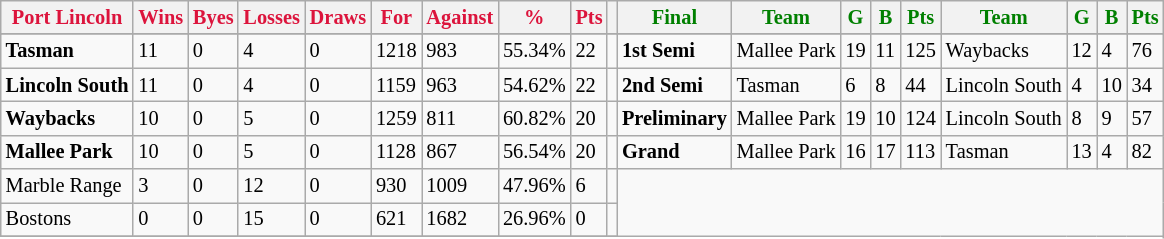<table style="font-size: 85%; text-align: left;" class="wikitable">
<tr>
<th style="color:crimson">Port Lincoln</th>
<th style="color:crimson">Wins</th>
<th style="color:crimson">Byes</th>
<th style="color:crimson">Losses</th>
<th style="color:crimson">Draws</th>
<th style="color:crimson">For</th>
<th style="color:crimson">Against</th>
<th style="color:crimson">%</th>
<th style="color:crimson">Pts</th>
<th></th>
<th style="color:green">Final</th>
<th style="color:green">Team</th>
<th style="color:green">G</th>
<th style="color:green">B</th>
<th style="color:green">Pts</th>
<th style="color:green">Team</th>
<th style="color:green">G</th>
<th style="color:green">B</th>
<th style="color:green">Pts</th>
</tr>
<tr>
</tr>
<tr>
</tr>
<tr>
<td><strong>	Tasman	</strong></td>
<td>11</td>
<td>0</td>
<td>4</td>
<td>0</td>
<td>1218</td>
<td>983</td>
<td>55.34%</td>
<td>22</td>
<td></td>
<td><strong>1st Semi</strong></td>
<td>Mallee Park</td>
<td>19</td>
<td>11</td>
<td>125</td>
<td>Waybacks</td>
<td>12</td>
<td>4</td>
<td>76</td>
</tr>
<tr>
<td><strong>	Lincoln South	</strong></td>
<td>11</td>
<td>0</td>
<td>4</td>
<td>0</td>
<td>1159</td>
<td>963</td>
<td>54.62%</td>
<td>22</td>
<td></td>
<td><strong>2nd Semi</strong></td>
<td>Tasman</td>
<td>6</td>
<td>8</td>
<td>44</td>
<td>Lincoln South</td>
<td>4</td>
<td>10</td>
<td>34</td>
</tr>
<tr>
<td><strong>	Waybacks	</strong></td>
<td>10</td>
<td>0</td>
<td>5</td>
<td>0</td>
<td>1259</td>
<td>811</td>
<td>60.82%</td>
<td>20</td>
<td></td>
<td><strong>Preliminary</strong></td>
<td>Mallee Park</td>
<td>19</td>
<td>10</td>
<td>124</td>
<td>Lincoln South</td>
<td>8</td>
<td>9</td>
<td>57</td>
</tr>
<tr>
<td><strong>	Mallee Park	</strong></td>
<td>10</td>
<td>0</td>
<td>5</td>
<td>0</td>
<td>1128</td>
<td>867</td>
<td>56.54%</td>
<td>20</td>
<td></td>
<td><strong>Grand</strong></td>
<td>Mallee Park</td>
<td>16</td>
<td>17</td>
<td>113</td>
<td>Tasman</td>
<td>13</td>
<td>4</td>
<td>82</td>
</tr>
<tr>
<td>Marble Range</td>
<td>3</td>
<td>0</td>
<td>12</td>
<td>0</td>
<td>930</td>
<td>1009</td>
<td>47.96%</td>
<td>6</td>
<td></td>
</tr>
<tr>
<td>Bostons</td>
<td>0</td>
<td>0</td>
<td>15</td>
<td>0</td>
<td>621</td>
<td>1682</td>
<td>26.96%</td>
<td>0</td>
<td></td>
</tr>
<tr>
</tr>
</table>
